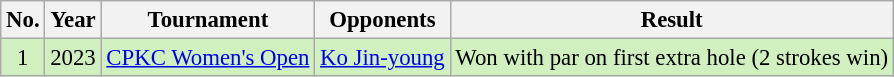<table class="wikitable" style="font-size:95%;">
<tr>
<th>No.</th>
<th>Year</th>
<th>Tournament</th>
<th>Opponents</th>
<th>Result</th>
</tr>
<tr style="background:#D0F0C0;"  F08080>
<td align=center>1</td>
<td align=center>2023</td>
<td><a href='#'>CPKC Women's Open</a></td>
<td> <a href='#'>Ko Jin-young</a></td>
<td>Won with par on first extra hole (2 strokes win)</td>
</tr>
</table>
